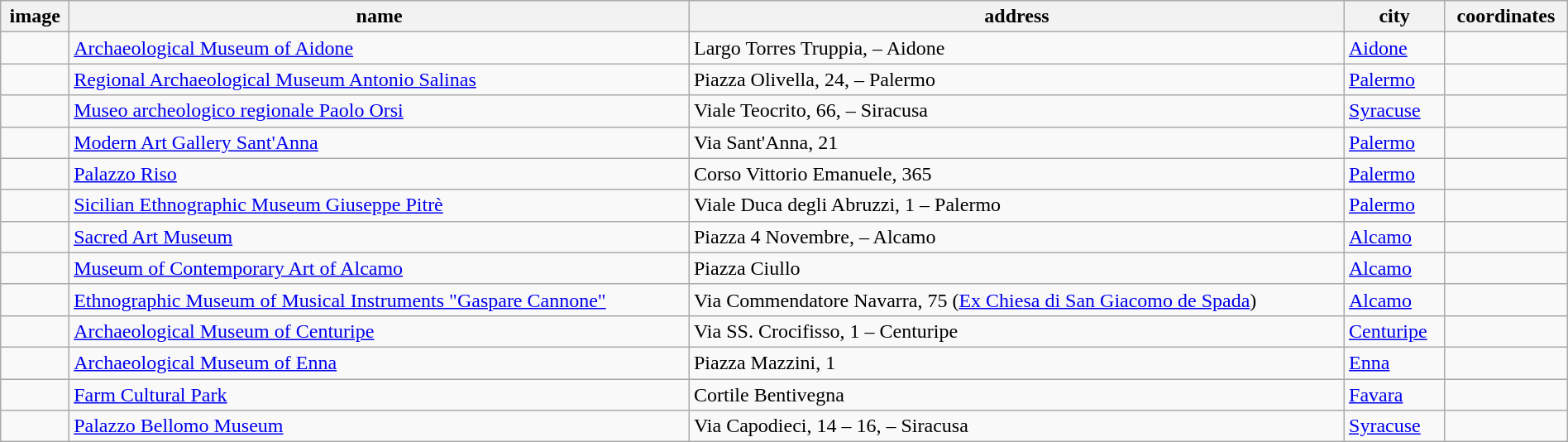<table class='wikitable sortable' style='width:100%'>
<tr>
<th>image</th>
<th>name</th>
<th>address</th>
<th>city</th>
<th>coordinates</th>
</tr>
<tr>
<td></td>
<td><a href='#'>Archaeological Museum of Aidone</a></td>
<td>Largo Torres Truppia,  – Aidone</td>
<td><a href='#'>Aidone</a></td>
<td></td>
</tr>
<tr>
<td></td>
<td><a href='#'>Regional Archaeological Museum Antonio Salinas</a></td>
<td>Piazza Olivella, 24,  – Palermo</td>
<td><a href='#'>Palermo</a></td>
<td></td>
</tr>
<tr>
<td></td>
<td><a href='#'>Museo archeologico regionale Paolo Orsi</a></td>
<td>Viale Teocrito, 66,  – Siracusa</td>
<td><a href='#'>Syracuse</a></td>
<td></td>
</tr>
<tr>
<td></td>
<td><a href='#'>Modern Art Gallery Sant'Anna</a></td>
<td>Via Sant'Anna, 21</td>
<td><a href='#'>Palermo</a></td>
<td></td>
</tr>
<tr>
<td></td>
<td><a href='#'>Palazzo Riso</a></td>
<td>Corso Vittorio Emanuele, 365</td>
<td><a href='#'>Palermo</a></td>
<td></td>
</tr>
<tr>
<td></td>
<td><a href='#'>Sicilian Ethnographic Museum Giuseppe Pitrè</a></td>
<td>Viale Duca degli Abruzzi, 1 – Palermo</td>
<td><a href='#'>Palermo</a></td>
<td></td>
</tr>
<tr>
<td></td>
<td><a href='#'>Sacred Art Museum</a></td>
<td>Piazza 4 Novembre,  – Alcamo</td>
<td><a href='#'>Alcamo</a></td>
<td></td>
</tr>
<tr>
<td></td>
<td><a href='#'>Museum of Contemporary Art of Alcamo</a></td>
<td>Piazza Ciullo</td>
<td><a href='#'>Alcamo</a></td>
<td></td>
</tr>
<tr>
<td></td>
<td><a href='#'>Ethnographic Museum of Musical Instruments "Gaspare Cannone"</a></td>
<td>Via Commendatore Navarra, 75 (<a href='#'>Ex Chiesa di San Giacomo de Spada</a>)</td>
<td><a href='#'>Alcamo</a></td>
<td></td>
</tr>
<tr>
<td></td>
<td><a href='#'>Archaeological Museum of Centuripe</a></td>
<td>Via SS. Crocifisso, 1 – Centuripe</td>
<td><a href='#'>Centuripe</a></td>
<td></td>
</tr>
<tr>
<td></td>
<td><a href='#'>Archaeological Museum of Enna</a></td>
<td>Piazza Mazzini, 1</td>
<td><a href='#'>Enna</a></td>
<td></td>
</tr>
<tr>
<td></td>
<td><a href='#'>Farm Cultural Park</a></td>
<td>Cortile Bentivegna</td>
<td><a href='#'>Favara</a></td>
<td></td>
</tr>
<tr>
<td></td>
<td><a href='#'>Palazzo Bellomo Museum</a></td>
<td>Via Capodieci, 14 – 16,  – Siracusa</td>
<td><a href='#'>Syracuse</a></td>
<td></td>
</tr>
</table>
